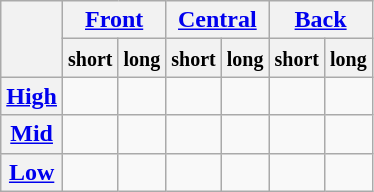<table class="wikitable" style="text-align:center">
<tr>
<th rowspan="2"></th>
<th colspan="2"><a href='#'>Front</a></th>
<th colspan="2"><a href='#'>Central</a></th>
<th colspan="2"><a href='#'>Back</a></th>
</tr>
<tr>
<th><small>short</small></th>
<th><small>long</small></th>
<th><small>short</small></th>
<th><small>long</small></th>
<th><small>short</small></th>
<th><small>long</small></th>
</tr>
<tr>
<th><a href='#'>High</a></th>
<td></td>
<td></td>
<td></td>
<td></td>
<td></td>
<td></td>
</tr>
<tr>
<th><a href='#'>Mid</a></th>
<td></td>
<td></td>
<td></td>
<td></td>
<td></td>
<td></td>
</tr>
<tr>
<th><a href='#'>Low</a></th>
<td></td>
<td></td>
<td></td>
<td></td>
<td></td>
<td></td>
</tr>
</table>
